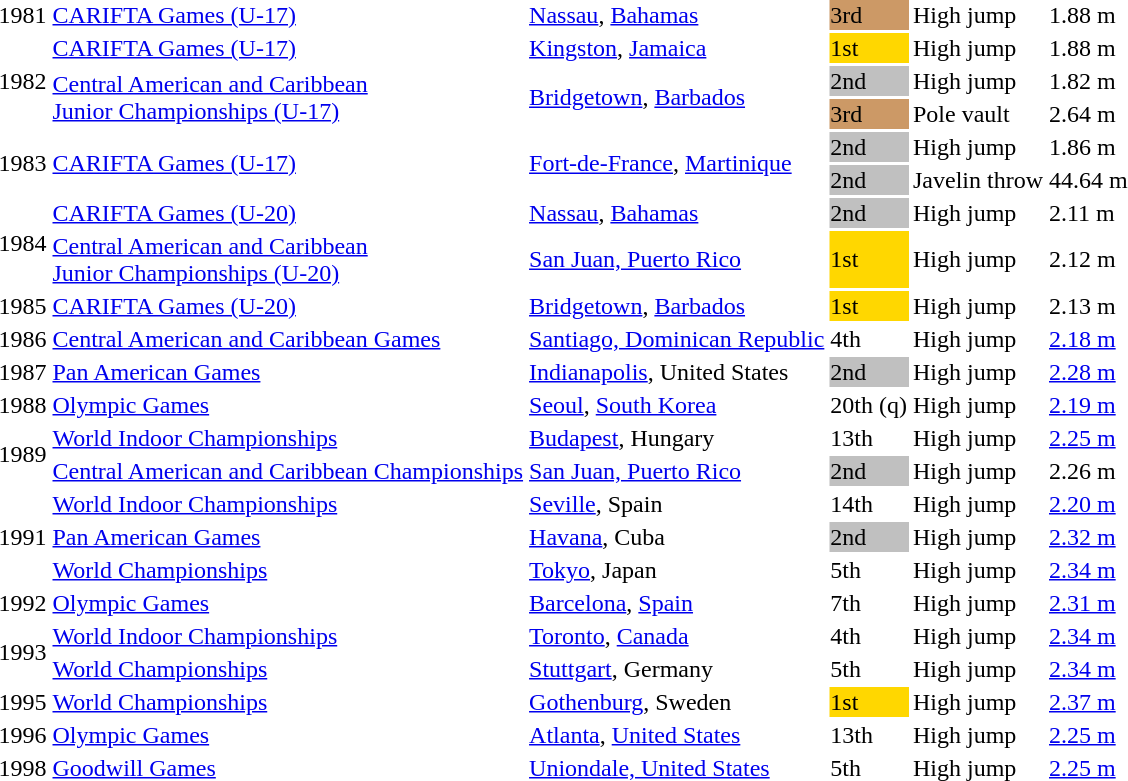<table>
<tr>
<td>1981</td>
<td><a href='#'>CARIFTA Games (U-17)</a></td>
<td><a href='#'>Nassau</a>, <a href='#'>Bahamas</a></td>
<td bgcolor=cc9966>3rd</td>
<td>High jump</td>
<td>1.88 m</td>
</tr>
<tr>
<td rowspan = "3">1982</td>
<td><a href='#'>CARIFTA Games (U-17)</a></td>
<td><a href='#'>Kingston</a>, <a href='#'>Jamaica</a></td>
<td bgcolor=gold>1st</td>
<td>High jump</td>
<td>1.88 m</td>
</tr>
<tr>
<td rowspan = "2"><a href='#'>Central American and Caribbean<br>Junior Championships (U-17)</a></td>
<td rowspan = "2"><a href='#'>Bridgetown</a>, <a href='#'>Barbados</a></td>
<td bgcolor="silver">2nd</td>
<td>High jump</td>
<td>1.82 m</td>
</tr>
<tr>
<td bgcolor=cc9966>3rd</td>
<td>Pole vault</td>
<td>2.64 m</td>
</tr>
<tr>
<td rowspan = "2">1983</td>
<td rowspan = "2"><a href='#'>CARIFTA Games (U-17)</a></td>
<td rowspan = "2"><a href='#'>Fort-de-France</a>, <a href='#'>Martinique</a></td>
<td bgcolor=silver>2nd</td>
<td>High jump</td>
<td>1.86 m</td>
</tr>
<tr>
<td bgcolor=silver>2nd</td>
<td>Javelin throw</td>
<td>44.64 m</td>
</tr>
<tr>
<td rowspan = "2">1984</td>
<td><a href='#'>CARIFTA Games (U-20)</a></td>
<td><a href='#'>Nassau</a>, <a href='#'>Bahamas</a></td>
<td bgcolor=silver>2nd</td>
<td>High jump</td>
<td>2.11 m</td>
</tr>
<tr>
<td><a href='#'>Central American and Caribbean<br>Junior Championships (U-20)</a></td>
<td><a href='#'>San Juan, Puerto Rico</a></td>
<td bgcolor="gold">1st</td>
<td>High jump</td>
<td>2.12 m</td>
</tr>
<tr>
<td>1985</td>
<td><a href='#'>CARIFTA Games (U-20)</a></td>
<td><a href='#'>Bridgetown</a>, <a href='#'>Barbados</a></td>
<td bgcolor=gold>1st</td>
<td>High jump</td>
<td>2.13 m</td>
</tr>
<tr>
<td>1986</td>
<td><a href='#'>Central American and Caribbean Games</a></td>
<td><a href='#'>Santiago, Dominican Republic</a></td>
<td>4th</td>
<td>High jump</td>
<td><a href='#'>2.18 m</a></td>
</tr>
<tr>
<td>1987</td>
<td><a href='#'>Pan American Games</a></td>
<td><a href='#'>Indianapolis</a>, United States</td>
<td bgcolor="silver">2nd</td>
<td>High jump</td>
<td><a href='#'>2.28 m</a></td>
</tr>
<tr>
<td>1988</td>
<td><a href='#'>Olympic Games</a></td>
<td><a href='#'>Seoul</a>, <a href='#'>South Korea</a></td>
<td>20th (q)</td>
<td>High jump</td>
<td><a href='#'>2.19 m</a></td>
</tr>
<tr>
<td rowspan=2>1989</td>
<td><a href='#'>World Indoor Championships</a></td>
<td><a href='#'>Budapest</a>, Hungary</td>
<td>13th</td>
<td>High jump</td>
<td><a href='#'>2.25 m</a></td>
</tr>
<tr>
<td><a href='#'>Central American and Caribbean Championships</a></td>
<td><a href='#'>San Juan, Puerto Rico</a></td>
<td bgcolor="silver">2nd</td>
<td>High jump</td>
<td>2.26 m</td>
</tr>
<tr>
<td rowspan=3>1991</td>
<td><a href='#'>World Indoor Championships</a></td>
<td><a href='#'>Seville</a>, Spain</td>
<td>14th</td>
<td>High jump</td>
<td><a href='#'>2.20 m</a></td>
</tr>
<tr>
<td><a href='#'>Pan American Games</a></td>
<td><a href='#'>Havana</a>, Cuba</td>
<td bgcolor="silver">2nd</td>
<td>High jump</td>
<td><a href='#'>2.32 m</a></td>
</tr>
<tr>
<td><a href='#'>World Championships</a></td>
<td><a href='#'>Tokyo</a>, Japan</td>
<td>5th</td>
<td>High jump</td>
<td><a href='#'>2.34 m</a></td>
</tr>
<tr>
<td>1992</td>
<td><a href='#'>Olympic Games</a></td>
<td><a href='#'>Barcelona</a>, <a href='#'>Spain</a></td>
<td>7th</td>
<td>High jump</td>
<td><a href='#'>2.31 m</a></td>
</tr>
<tr>
<td rowspan=2>1993</td>
<td><a href='#'>World Indoor Championships</a></td>
<td><a href='#'>Toronto</a>, <a href='#'>Canada</a></td>
<td>4th</td>
<td>High jump</td>
<td><a href='#'>2.34 m</a></td>
</tr>
<tr>
<td><a href='#'>World Championships</a></td>
<td><a href='#'>Stuttgart</a>, Germany</td>
<td>5th</td>
<td>High jump</td>
<td><a href='#'>2.34 m</a></td>
</tr>
<tr>
<td>1995</td>
<td><a href='#'>World Championships</a></td>
<td><a href='#'>Gothenburg</a>, Sweden</td>
<td bgcolor="gold">1st</td>
<td>High jump</td>
<td><a href='#'>2.37 m</a></td>
</tr>
<tr>
<td>1996</td>
<td><a href='#'>Olympic Games</a></td>
<td><a href='#'>Atlanta</a>, <a href='#'>United States</a></td>
<td>13th</td>
<td>High jump</td>
<td><a href='#'>2.25 m</a></td>
</tr>
<tr>
<td>1998</td>
<td><a href='#'>Goodwill Games</a></td>
<td><a href='#'>Uniondale, United States</a></td>
<td>5th</td>
<td>High jump</td>
<td><a href='#'>2.25 m</a></td>
</tr>
</table>
